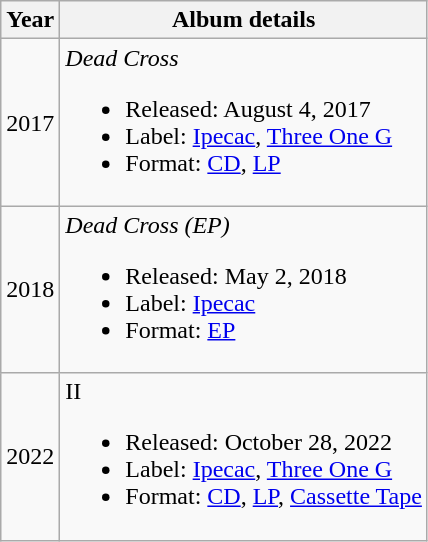<table class="wikitable">
<tr>
<th>Year</th>
<th>Album details</th>
</tr>
<tr>
<td>2017</td>
<td><em>Dead Cross</em><br><ul><li>Released: August 4, 2017</li><li>Label: <a href='#'>Ipecac</a>, <a href='#'>Three One G</a></li><li>Format: <a href='#'>CD</a>, <a href='#'>LP</a></li></ul></td>
</tr>
<tr>
<td>2018</td>
<td><em>Dead Cross (EP)</em><br><ul><li>Released: May 2, 2018</li><li>Label: <a href='#'>Ipecac</a></li><li>Format: <a href='#'>EP</a></li></ul></td>
</tr>
<tr>
<td>2022</td>
<td>II<br><ul><li>Released: October 28, 2022</li><li>Label: <a href='#'>Ipecac</a>, <a href='#'>Three One G</a></li><li>Format: <a href='#'>CD</a>, <a href='#'>LP</a>, <a href='#'>Cassette Tape</a></li></ul></td>
</tr>
</table>
